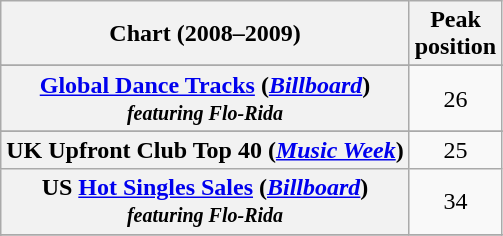<table class="wikitable plainrowheaders sortable" style="text-align:center;">
<tr>
<th scope="col">Chart (2008–2009)</th>
<th scope="col">Peak<br>position</th>
</tr>
<tr>
</tr>
<tr>
<th scope="row"><a href='#'>Global Dance Tracks</a> (<a href='#'><em>Billboard</em></a>)<br><small><em>featuring Flo-Rida</em></small></th>
<td>26</td>
</tr>
<tr>
</tr>
<tr>
</tr>
<tr>
</tr>
<tr>
<th scope="row">UK Upfront Club Top 40 (<em><a href='#'>Music Week</a></em>)</th>
<td>25</td>
</tr>
<tr>
<th scope="row">US <a href='#'>Hot Singles Sales</a> (<a href='#'><em>Billboard</em></a>)<br><small><em>featuring Flo-Rida</em></small></th>
<td>34</td>
</tr>
<tr>
</tr>
<tr>
</tr>
</table>
